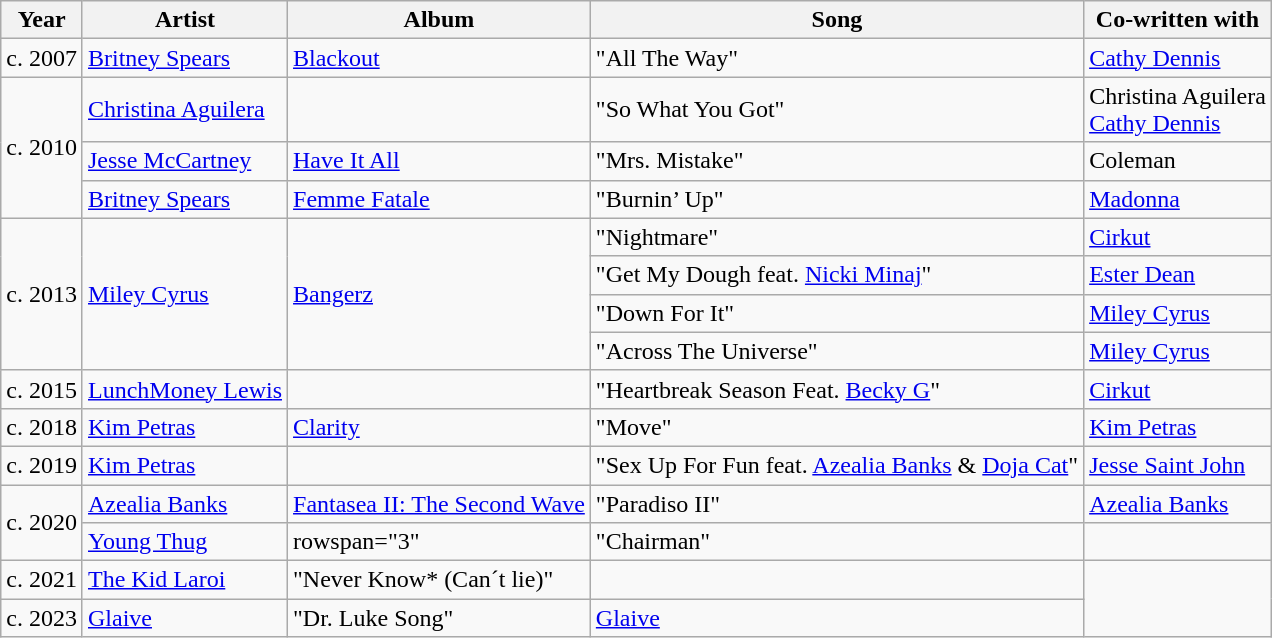<table class="wikitable">
<tr>
<th>Year</th>
<th>Artist</th>
<th>Album</th>
<th>Song</th>
<th>Co-written with</th>
</tr>
<tr>
<td>c. 2007</td>
<td><a href='#'>Britney Spears</a></td>
<td><a href='#'>Blackout</a></td>
<td>"All The Way"</td>
<td><a href='#'>Cathy Dennis</a></td>
</tr>
<tr>
<td rowspan="3">c. 2010</td>
<td><a href='#'>Christina Aguilera</a></td>
<td></td>
<td>"So What You Got"</td>
<td>Christina Aguilera<br><a href='#'>Cathy Dennis</a></td>
</tr>
<tr>
<td><a href='#'>Jesse McCartney</a></td>
<td><a href='#'>Have It All</a></td>
<td>"Mrs. Mistake"</td>
<td>Coleman</td>
</tr>
<tr>
<td><a href='#'>Britney Spears</a></td>
<td><a href='#'>Femme Fatale</a></td>
<td>"Burnin’ Up"</td>
<td><a href='#'>Madonna</a></td>
</tr>
<tr>
<td rowspan="4">c. 2013</td>
<td rowspan="4"><a href='#'>Miley Cyrus</a></td>
<td rowspan="4"><a href='#'>Bangerz</a></td>
<td>"Nightmare"</td>
<td><a href='#'>Cirkut</a></td>
</tr>
<tr>
<td>"Get My Dough feat. <a href='#'>Nicki Minaj</a>"</td>
<td><a href='#'>Ester Dean</a></td>
</tr>
<tr>
<td>"Down For It"</td>
<td><a href='#'>Miley Cyrus</a></td>
</tr>
<tr>
<td>"Across The Universe"</td>
<td><a href='#'>Miley Cyrus</a></td>
</tr>
<tr>
<td>c. 2015</td>
<td><a href='#'>LunchMoney Lewis</a></td>
<td></td>
<td>"Heartbreak Season Feat. <a href='#'>Becky G</a>"</td>
<td><a href='#'>Cirkut</a></td>
</tr>
<tr>
<td>c. 2018</td>
<td><a href='#'>Kim Petras</a></td>
<td><a href='#'>Clarity</a></td>
<td>"Move"</td>
<td><a href='#'>Kim Petras</a></td>
</tr>
<tr>
<td>c. 2019</td>
<td><a href='#'>Kim Petras</a></td>
<td></td>
<td>"Sex Up For Fun feat. <a href='#'>Azealia Banks</a> & <a href='#'>Doja Cat</a>"</td>
<td><a href='#'>Jesse Saint John</a></td>
</tr>
<tr>
<td rowspan="2">c. 2020</td>
<td><a href='#'>Azealia Banks</a></td>
<td><a href='#'>Fantasea II: The Second Wave</a></td>
<td>"Paradiso II"</td>
<td><a href='#'>Azealia Banks</a></td>
</tr>
<tr>
<td><a href='#'>Young Thug</a></td>
<td>rowspan="3" </td>
<td>"Chairman"</td>
<td></td>
</tr>
<tr>
<td>c. 2021</td>
<td><a href='#'>The Kid Laroi</a></td>
<td>"Never Know* (Can´t lie)"</td>
<td></td>
</tr>
<tr>
<td>c. 2023</td>
<td><a href='#'>Glaive</a></td>
<td>"Dr. Luke Song"</td>
<td><a href='#'>Glaive</a></td>
</tr>
</table>
